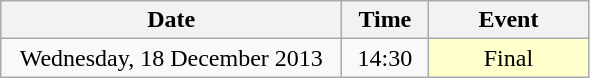<table class = "wikitable" style="text-align:center;">
<tr>
<th width=220>Date</th>
<th width=50>Time</th>
<th width=100>Event</th>
</tr>
<tr>
<td>Wednesday, 18 December 2013</td>
<td>14:30</td>
<td bgcolor=ffffcc>Final</td>
</tr>
</table>
